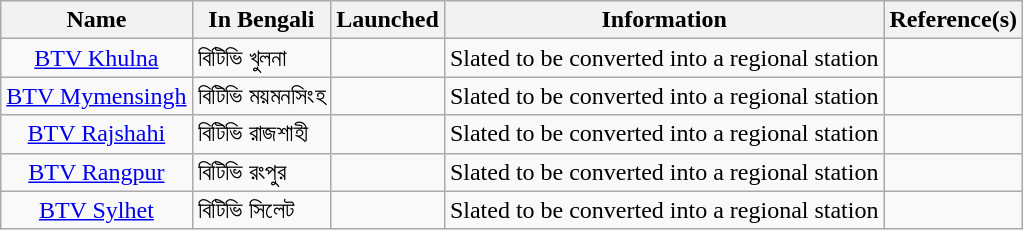<table class="wikitable sortable">
<tr>
<th>Name</th>
<th>In Bengali</th>
<th>Launched</th>
<th>Information</th>
<th>Reference(s)</th>
</tr>
<tr>
<td align="center"><a href='#'>BTV Khulna</a></td>
<td>বিটিভি খুলনা</td>
<td></td>
<td>Slated to be converted into a regional station</td>
<td></td>
</tr>
<tr>
<td align="center"><a href='#'>BTV Mymensingh</a></td>
<td>বিটিভি ময়মনসিংহ</td>
<td></td>
<td>Slated to be converted into a regional station</td>
<td></td>
</tr>
<tr>
<td align="center"><a href='#'>BTV Rajshahi</a></td>
<td>বিটিভি রাজশাহী</td>
<td></td>
<td>Slated to be converted into a regional station</td>
<td></td>
</tr>
<tr>
<td align="center"><a href='#'>BTV Rangpur</a></td>
<td>বিটিভি রংপুর</td>
<td></td>
<td>Slated to be converted into a regional station</td>
<td></td>
</tr>
<tr>
<td align="center"><a href='#'>BTV Sylhet</a></td>
<td>বিটিভি সিলেট</td>
<td></td>
<td>Slated to be converted into a regional station</td>
<td></td>
</tr>
</table>
